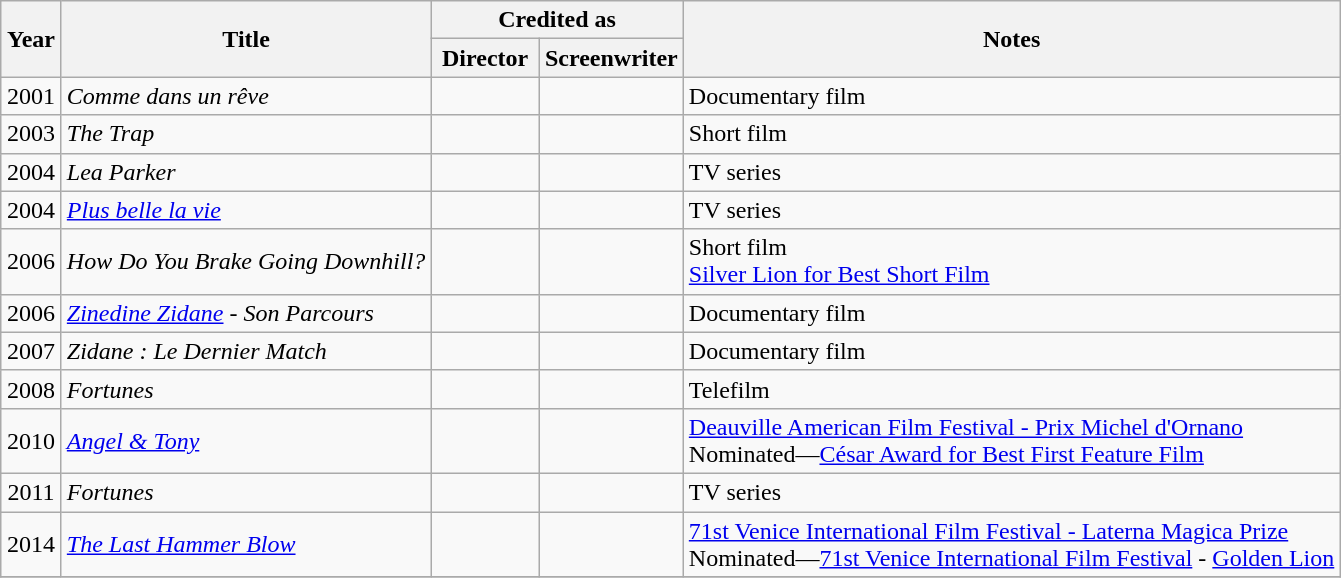<table class="wikitable sortable">
<tr>
<th rowspan=2 width="33">Year</th>
<th rowspan=2>Title</th>
<th colspan=2>Credited as</th>
<th rowspan=2>Notes</th>
</tr>
<tr>
<th width=65>Director</th>
<th width=65>Screenwriter</th>
</tr>
<tr>
<td align="center">2001</td>
<td align="left"><em>Comme dans un rêve</em></td>
<td></td>
<td></td>
<td>Documentary film</td>
</tr>
<tr>
<td align="center">2003</td>
<td align="left"><em>The Trap</em></td>
<td></td>
<td></td>
<td>Short film</td>
</tr>
<tr>
<td align="center">2004</td>
<td align="left"><em>Lea Parker</em></td>
<td></td>
<td></td>
<td>TV series</td>
</tr>
<tr>
<td align="center">2004</td>
<td align="left"><em><a href='#'>Plus belle la vie</a></em></td>
<td></td>
<td></td>
<td>TV series</td>
</tr>
<tr>
<td align="center">2006</td>
<td align="left"><em>How Do You Brake Going Downhill?</em></td>
<td></td>
<td></td>
<td>Short film<br><a href='#'>Silver Lion for Best Short Film</a></td>
</tr>
<tr>
<td align="center">2006</td>
<td align="left"><em><a href='#'>Zinedine Zidane</a> - Son Parcours</em></td>
<td></td>
<td></td>
<td>Documentary film</td>
</tr>
<tr>
<td align="center">2007</td>
<td align="left"><em>Zidane : Le Dernier Match</em></td>
<td></td>
<td></td>
<td>Documentary film</td>
</tr>
<tr>
<td align="center">2008</td>
<td align="left"><em>Fortunes</em></td>
<td></td>
<td></td>
<td>Telefilm</td>
</tr>
<tr>
<td align="center">2010</td>
<td align="left"><em><a href='#'>Angel & Tony</a></em></td>
<td></td>
<td></td>
<td><a href='#'>Deauville American Film Festival - Prix Michel d'Ornano</a><br>Nominated—<a href='#'>César Award for Best First Feature Film</a></td>
</tr>
<tr>
<td align="center">2011</td>
<td align="left"><em>Fortunes</em></td>
<td></td>
<td></td>
<td>TV series</td>
</tr>
<tr>
<td align="center">2014</td>
<td align="left"><em><a href='#'>The Last Hammer Blow</a></em></td>
<td></td>
<td></td>
<td><a href='#'>71st Venice International Film Festival - Laterna Magica Prize</a><br>Nominated—<a href='#'>71st Venice International Film Festival</a> - <a href='#'>Golden Lion</a></td>
</tr>
<tr>
</tr>
</table>
